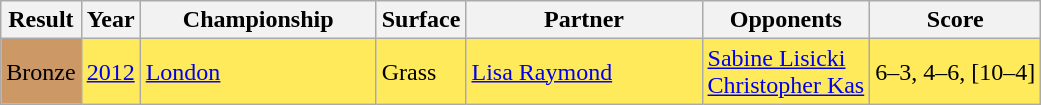<table class="sortable wikitable">
<tr>
<th>Result</th>
<th>Year</th>
<th width=150>Championship</th>
<th>Surface</th>
<th width=150>Partner</th>
<th>Opponents</th>
<th class="unsortable">Score</th>
</tr>
<tr bgcolor=FFEA5C>
<td bgcolor=cc9966>Bronze</td>
<td><a href='#'>2012</a></td>
<td><a href='#'>London</a></td>
<td>Grass</td>
<td> <a href='#'>Lisa Raymond</a></td>
<td> <a href='#'>Sabine Lisicki</a><br> <a href='#'>Christopher Kas</a></td>
<td>6–3, 4–6, [10–4]</td>
</tr>
</table>
